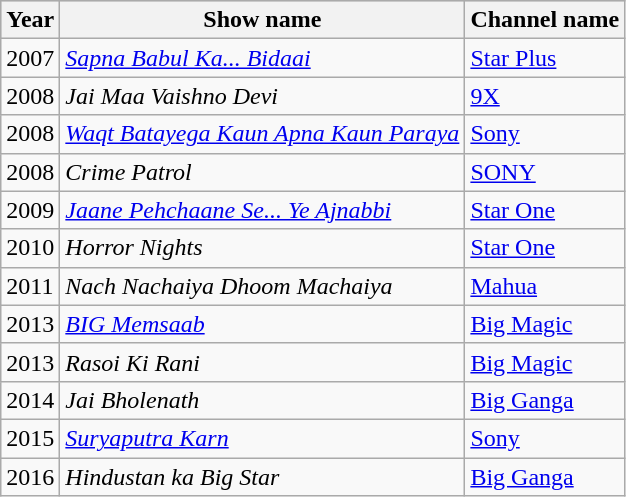<table class="wikitable">
<tr style="background:#ccc; text-align:center;">
<th>Year</th>
<th>Show name</th>
<th>Channel name</th>
</tr>
<tr>
<td>2007</td>
<td><em><a href='#'>Sapna Babul Ka... Bidaai</a></em></td>
<td><a href='#'>Star Plus</a></td>
</tr>
<tr>
<td>2008</td>
<td><em>Jai Maa Vaishno Devi</em></td>
<td><a href='#'>9X</a></td>
</tr>
<tr>
<td>2008</td>
<td><em><a href='#'>Waqt Batayega Kaun Apna Kaun Paraya</a></em></td>
<td><a href='#'>Sony</a></td>
</tr>
<tr>
<td>2008</td>
<td><em>Crime Patrol</em></td>
<td><a href='#'>SONY</a></td>
</tr>
<tr>
<td>2009</td>
<td><em><a href='#'>Jaane Pehchaane Se... Ye Ajnabbi</a></em></td>
<td><a href='#'>Star One</a></td>
</tr>
<tr>
<td>2010</td>
<td><em>Horror Nights</em></td>
<td><a href='#'>Star One</a></td>
</tr>
<tr>
<td>2011</td>
<td><em>Nach Nachaiya Dhoom Machaiya</em></td>
<td><a href='#'>Mahua</a></td>
</tr>
<tr>
<td>2013</td>
<td><em><a href='#'>BIG Memsaab</a></em></td>
<td><a href='#'>Big Magic</a></td>
</tr>
<tr>
<td>2013</td>
<td><em>Rasoi Ki Rani</em></td>
<td><a href='#'>Big Magic</a></td>
</tr>
<tr>
<td>2014</td>
<td><em>Jai Bholenath</em></td>
<td><a href='#'>Big Ganga</a></td>
</tr>
<tr>
<td>2015</td>
<td><em><a href='#'>Suryaputra Karn</a></em></td>
<td><a href='#'>Sony</a></td>
</tr>
<tr>
<td>2016</td>
<td><em>Hindustan ka Big Star</em></td>
<td><a href='#'>Big Ganga</a></td>
</tr>
</table>
